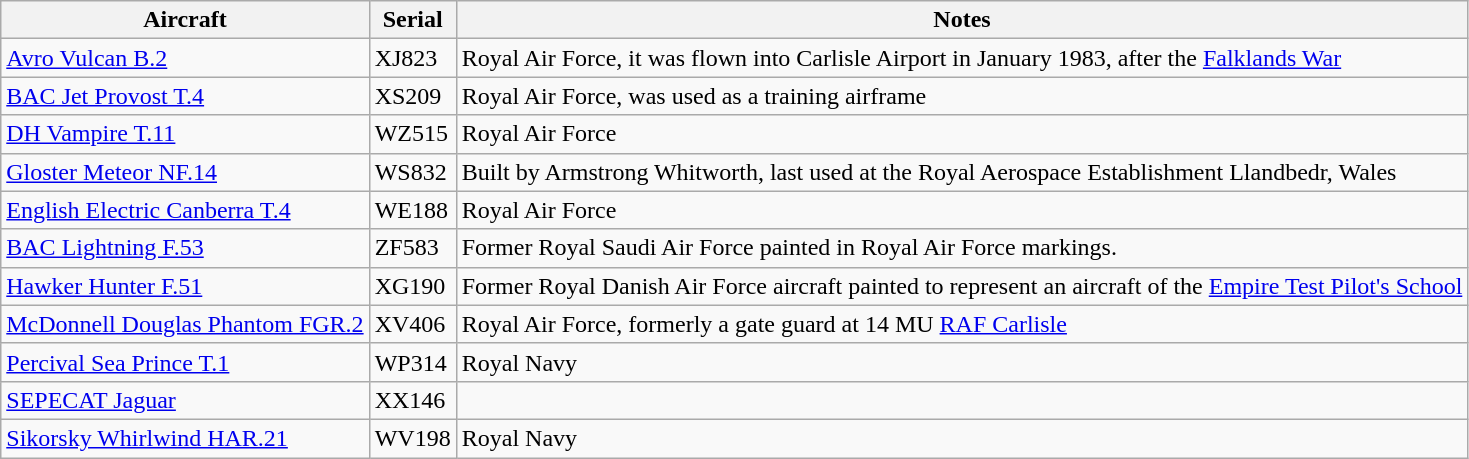<table class="wikitable">
<tr>
<th>Aircraft</th>
<th>Serial</th>
<th>Notes</th>
</tr>
<tr>
<td><a href='#'>Avro Vulcan B.2</a></td>
<td>XJ823</td>
<td>Royal Air Force, it was flown into Carlisle Airport in January 1983, after the <a href='#'>Falklands War</a></td>
</tr>
<tr>
<td><a href='#'>BAC Jet Provost T.4</a></td>
<td>XS209</td>
<td>Royal Air Force, was used as a training airframe</td>
</tr>
<tr>
<td><a href='#'>DH Vampire T.11</a></td>
<td>WZ515</td>
<td>Royal Air Force</td>
</tr>
<tr>
<td><a href='#'>Gloster Meteor NF.14</a></td>
<td>WS832</td>
<td>Built by Armstrong Whitworth, last used at the Royal Aerospace Establishment Llandbedr, Wales</td>
</tr>
<tr>
<td><a href='#'>English Electric Canberra T.4</a></td>
<td>WE188</td>
<td>Royal Air Force</td>
</tr>
<tr>
<td><a href='#'>BAC Lightning F.53</a></td>
<td>ZF583</td>
<td>Former Royal Saudi Air Force painted in Royal Air Force markings.</td>
</tr>
<tr>
<td><a href='#'>Hawker Hunter F.51</a></td>
<td>XG190</td>
<td>Former Royal Danish Air Force aircraft painted to represent an aircraft of the <a href='#'>Empire Test Pilot's School</a></td>
</tr>
<tr>
<td><a href='#'>McDonnell Douglas Phantom FGR.2</a></td>
<td>XV406</td>
<td>Royal Air Force, formerly a gate guard at 14 MU <a href='#'>RAF Carlisle</a></td>
</tr>
<tr>
<td><a href='#'>Percival Sea Prince T.1</a></td>
<td>WP314</td>
<td>Royal Navy</td>
</tr>
<tr>
<td><a href='#'>SEPECAT Jaguar</a></td>
<td>XX146</td>
<td></td>
</tr>
<tr>
<td><a href='#'>Sikorsky Whirlwind HAR.21</a></td>
<td>WV198</td>
<td>Royal Navy</td>
</tr>
</table>
